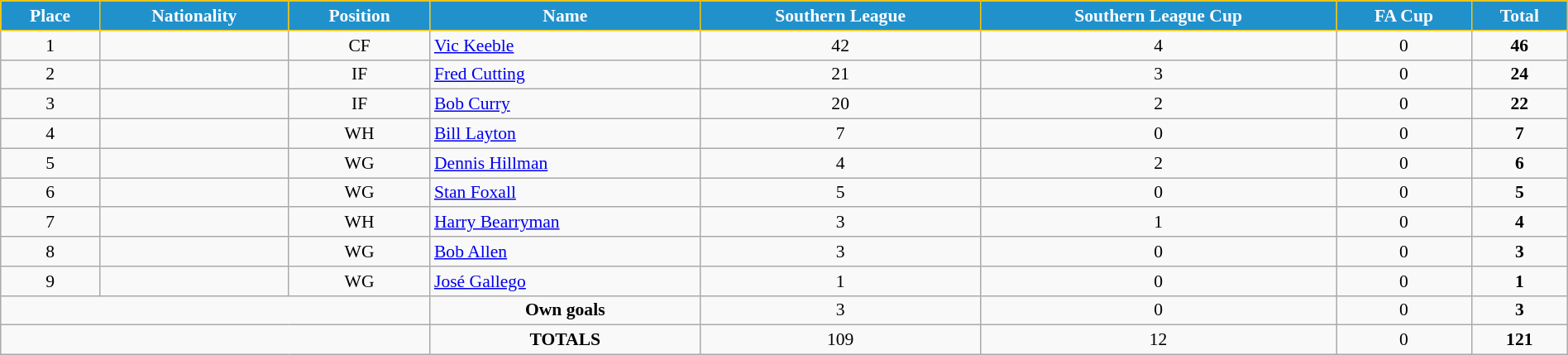<table class="wikitable" style="text-align:center; font-size:90%; width:100%;">
<tr>
<th style="background:#2191CC; color:white; border:1px solid #F7C408; text-align:center;">Place</th>
<th style="background:#2191CC; color:white; border:1px solid #F7C408; text-align:center;">Nationality</th>
<th style="background:#2191CC; color:white; border:1px solid #F7C408; text-align:center;">Position</th>
<th style="background:#2191CC; color:white; border:1px solid #F7C408; text-align:center;">Name</th>
<th style="background:#2191CC; color:white; border:1px solid #F7C408; text-align:center;">Southern League</th>
<th style="background:#2191CC; color:white; border:1px solid #F7C408; text-align:center;">Southern League Cup</th>
<th style="background:#2191CC; color:white; border:1px solid #F7C408; text-align:center;">FA Cup</th>
<th style="background:#2191CC; color:white; border:1px solid #F7C408; text-align:center;">Total</th>
</tr>
<tr>
<td>1</td>
<td></td>
<td>CF</td>
<td align="left"><a href='#'>Vic Keeble</a></td>
<td>42</td>
<td>4</td>
<td>0</td>
<td><strong>46</strong></td>
</tr>
<tr>
<td>2</td>
<td></td>
<td>IF</td>
<td align="left"><a href='#'>Fred Cutting</a></td>
<td>21</td>
<td>3</td>
<td>0</td>
<td><strong>24</strong></td>
</tr>
<tr>
<td>3</td>
<td></td>
<td>IF</td>
<td align="left"><a href='#'>Bob Curry</a></td>
<td>20</td>
<td>2</td>
<td>0</td>
<td><strong>22</strong></td>
</tr>
<tr>
<td>4</td>
<td></td>
<td>WH</td>
<td align="left"><a href='#'>Bill Layton</a></td>
<td>7</td>
<td>0</td>
<td>0</td>
<td><strong>7</strong></td>
</tr>
<tr>
<td>5</td>
<td></td>
<td>WG</td>
<td align="left"><a href='#'>Dennis Hillman</a></td>
<td>4</td>
<td>2</td>
<td>0</td>
<td><strong>6</strong></td>
</tr>
<tr>
<td>6</td>
<td></td>
<td>WG</td>
<td align="left"><a href='#'>Stan Foxall</a></td>
<td>5</td>
<td>0</td>
<td>0</td>
<td><strong>5</strong></td>
</tr>
<tr>
<td>7</td>
<td></td>
<td>WH</td>
<td align="left"><a href='#'>Harry Bearryman</a></td>
<td>3</td>
<td>1</td>
<td>0</td>
<td><strong>4</strong></td>
</tr>
<tr>
<td>8</td>
<td></td>
<td>WG</td>
<td align="left"><a href='#'>Bob Allen</a></td>
<td>3</td>
<td>0</td>
<td>0</td>
<td><strong>3</strong></td>
</tr>
<tr>
<td>9</td>
<td></td>
<td>WG</td>
<td align="left"><a href='#'>José Gallego</a></td>
<td>1</td>
<td>0</td>
<td>0</td>
<td><strong>1</strong></td>
</tr>
<tr>
<td colspan="3"></td>
<td><strong>Own goals</strong></td>
<td>3</td>
<td>0</td>
<td>0</td>
<td><strong>3</strong></td>
</tr>
<tr>
<td colspan="3"></td>
<td><strong>TOTALS</strong></td>
<td>109</td>
<td>12</td>
<td>0</td>
<td><strong>121</strong></td>
</tr>
</table>
